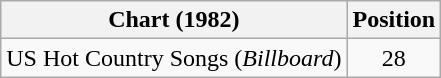<table class="wikitable">
<tr>
<th>Chart (1982)</th>
<th>Position</th>
</tr>
<tr>
<td>US Hot Country Songs (<em>Billboard</em>)</td>
<td align="center">28</td>
</tr>
</table>
